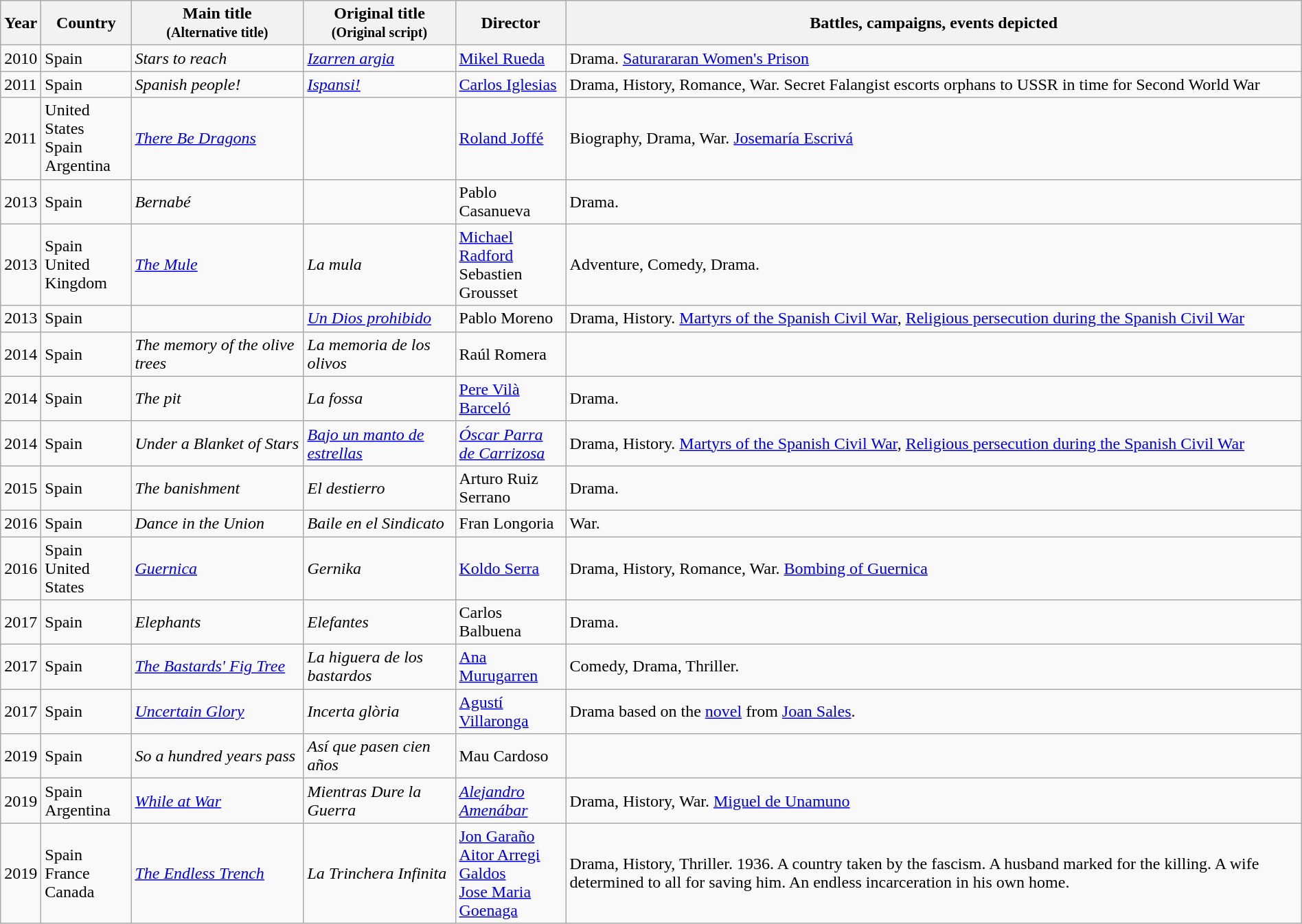<table class="wikitable sortable" style="width:100%;">
<tr>
<th class="unsortable">Year</th>
<th width= 80>Country</th>
<th width=160>Main title<br><small>(Alternative title)</small></th>
<th width=140>Original title<br><small>(Original script)</small></th>
<th width=100>Director</th>
<th class="unsortable">Battles, campaigns, events depicted</th>
</tr>
<tr>
<td>2010</td>
<td>Spain</td>
<td><em>Stars to reach</em></td>
<td><em><a href='#'>Izarren argia</a></em></td>
<td><a href='#'>Mikel Rueda</a></td>
<td>Drama. <a href='#'>Saturararan Women's Prison</a></td>
</tr>
<tr>
<td>2011</td>
<td>Spain</td>
<td><em>Spanish people!</em></td>
<td><em><a href='#'>Ispansi!</a></em></td>
<td><a href='#'>Carlos Iglesias</a></td>
<td>Drama, History, Romance, War. Secret Falangist escorts orphans to USSR in time for Second World War</td>
</tr>
<tr>
<td>2011</td>
<td>United States<br>Spain<br>Argentina</td>
<td><em><a href='#'>There Be Dragons</a></em></td>
<td></td>
<td><a href='#'>Roland Joffé</a></td>
<td>Biography, Drama, War. <a href='#'>Josemaría Escrivá</a></td>
</tr>
<tr>
<td>2013</td>
<td>Spain</td>
<td><em>Bernabé</em></td>
<td></td>
<td>Pablo Casanueva</td>
<td>Drama.</td>
</tr>
<tr>
<td>2013</td>
<td>Spain<br>United Kingdom</td>
<td><em><a href='#'>The Mule</a></em></td>
<td><em>La mula</em></td>
<td><a href='#'>Michael Radford</a><br>Sebastien Grousset</td>
<td>Adventure, Comedy, Drama.</td>
</tr>
<tr>
<td>2013</td>
<td>Spain</td>
<td><em></em></td>
<td><em><a href='#'>Un Dios prohibido</a></em></td>
<td>Pablo Moreno</td>
<td>Drama, History. <a href='#'>Martyrs of the Spanish Civil War</a>, <a href='#'>Religious persecution during the Spanish Civil War</a></td>
</tr>
<tr>
<td>2014</td>
<td>Spain</td>
<td><em>The memory of the olive trees</em></td>
<td><em>La memoria de los olivos</em></td>
<td>Raúl Romera</td>
<td></td>
</tr>
<tr>
<td>2014</td>
<td>Spain</td>
<td><em>The pit</em></td>
<td><em>La fossa</em></td>
<td><a href='#'>Pere Vilà Barceló</a></td>
<td>Drama.</td>
</tr>
<tr>
<td>2014</td>
<td>Spain</td>
<td><em>Under a Blanket of Stars</em></td>
<td><em><a href='#'>Bajo un manto de estrellas</a></em></td>
<td><em><a href='#'>Óscar Parra de Carrizosa</a></em></td>
<td>Drama, History. <a href='#'>Martyrs of the Spanish Civil War</a>, <a href='#'>Religious persecution during the Spanish Civil War</a></td>
</tr>
<tr>
<td>2015</td>
<td>Spain</td>
<td><em>The banishment</em></td>
<td><em>El destierro</em></td>
<td>Arturo Ruiz Serrano</td>
<td>Drama.</td>
</tr>
<tr>
<td>2016</td>
<td>Spain</td>
<td><em>Dance in the Union</em></td>
<td><em>Baile en el Sindicato</em></td>
<td>Fran Longoria</td>
<td>War.</td>
</tr>
<tr>
<td>2016</td>
<td>Spain<br>United States</td>
<td><em><a href='#'>Guernica</a></em></td>
<td><em>Gernika</em></td>
<td><a href='#'>Koldo Serra</a></td>
<td>Drama, History, Romance, War. <a href='#'>Bombing of Guernica</a></td>
</tr>
<tr>
<td>2017</td>
<td>Spain</td>
<td><em>Elephants</em></td>
<td><em>Elefantes</em></td>
<td>Carlos Balbuena</td>
<td>Drama.</td>
</tr>
<tr>
<td>2017</td>
<td>Spain</td>
<td><em><a href='#'>The Bastards' Fig Tree</a></em></td>
<td><em>La higuera de los bastardos</em></td>
<td><a href='#'>Ana Murugarren</a></td>
<td>Comedy, Drama, Thriller.</td>
</tr>
<tr>
<td>2017</td>
<td>Spain</td>
<td><em><a href='#'>Uncertain Glory</a></em></td>
<td><em>Incerta glòria</em></td>
<td><a href='#'>Agustí Villaronga</a></td>
<td>Drama based on the <a href='#'>novel</a> from <a href='#'>Joan Sales</a>.</td>
</tr>
<tr>
<td>2019</td>
<td>Spain</td>
<td><em>So a hundred years pass</em></td>
<td><em>Así que pasen cien años</em></td>
<td>Mau Cardoso</td>
<td></td>
</tr>
<tr>
<td>2019</td>
<td>Spain<br>Argentina</td>
<td><em><a href='#'>While at War</a></em></td>
<td><em>Mientras Dure la Guerra</em></td>
<td><em><a href='#'>Alejandro Amenábar</a></em></td>
<td>Drama, History, War. <a href='#'>Miguel de Unamuno</a></td>
</tr>
<tr>
<td>2019</td>
<td>Spain<br>France<br>Canada</td>
<td><em><a href='#'>The Endless Trench</a></em></td>
<td><em>La Trinchera Infinita</em></td>
<td><a href='#'>Jon Garaño</a><br><a href='#'>Aitor Arregi Galdos</a><br><a href='#'>Jose Maria Goenaga</a></td>
<td>Drama, History, Thriller. 1936. A country taken by the fascism. A husband marked for the killing. A wife determined to all for saving him. An endless incarceration in his own home.</td>
</tr>
</table>
